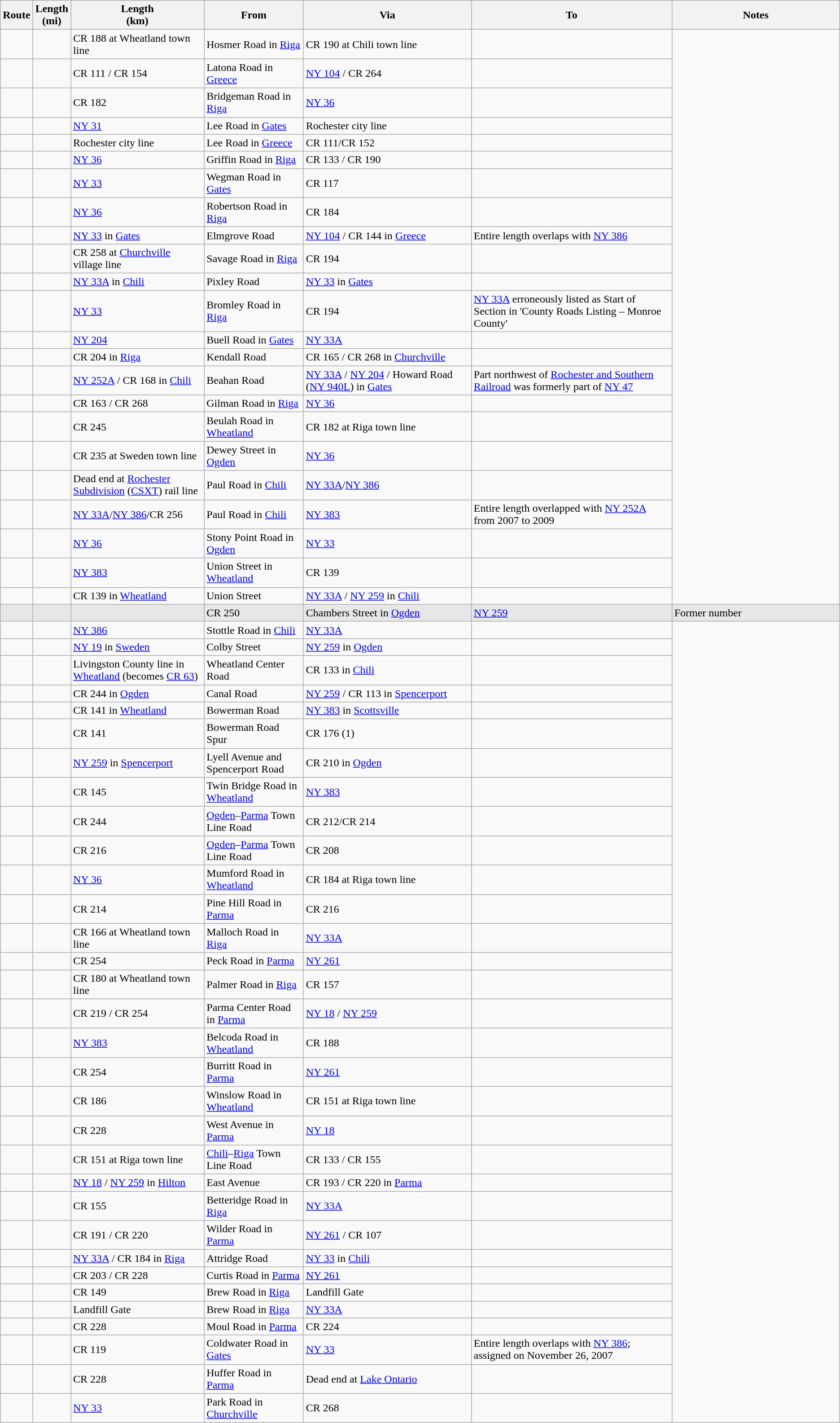<table class="wikitable sortable">
<tr>
<th>Route</th>
<th>Length<br>(mi)</th>
<th>Length<br>(km)</th>
<th class="unsortable">From</th>
<th class="unsortable" width=20%>Via</th>
<th class="unsortable">To</th>
<th class="unsortable" width=20%>Notes</th>
</tr>
<tr>
<td id="151"></td>
<td></td>
<td>CR 188 at Wheatland town line</td>
<td>Hosmer Road in <a href='#'>Riga</a></td>
<td>CR 190 at Chili town line</td>
<td></td>
</tr>
<tr>
<td id="152"></td>
<td></td>
<td>CR 111 / CR 154</td>
<td>Latona Road in <a href='#'>Greece</a></td>
<td><a href='#'>NY&nbsp;104</a> / CR 264</td>
<td></td>
</tr>
<tr>
<td id="153"></td>
<td></td>
<td>CR 182</td>
<td>Bridgeman Road in <a href='#'>Riga</a></td>
<td><a href='#'>NY&nbsp;36</a></td>
<td></td>
</tr>
<tr>
<td id="154-1"></td>
<td></td>
<td><a href='#'>NY&nbsp;31</a></td>
<td>Lee Road in <a href='#'>Gates</a></td>
<td>Rochester city line</td>
<td></td>
</tr>
<tr>
<td id="154-2"></td>
<td></td>
<td>Rochester city line</td>
<td>Lee Road in <a href='#'>Greece</a></td>
<td>CR 111/CR 152</td>
<td></td>
</tr>
<tr>
<td id="155"></td>
<td></td>
<td><a href='#'>NY&nbsp;36</a></td>
<td>Griffin Road in <a href='#'>Riga</a></td>
<td>CR 133 / CR 190</td>
<td></td>
</tr>
<tr>
<td id="156"></td>
<td></td>
<td><a href='#'>NY&nbsp;33</a></td>
<td>Wegman Road in <a href='#'>Gates</a></td>
<td>CR 117</td>
<td></td>
</tr>
<tr>
<td id="157"></td>
<td></td>
<td><a href='#'>NY&nbsp;36</a></td>
<td>Robertson Road in <a href='#'>Riga</a></td>
<td>CR 184</td>
<td></td>
</tr>
<tr>
<td id="158"></td>
<td></td>
<td><a href='#'>NY&nbsp;33</a> in <a href='#'>Gates</a></td>
<td>Elmgrove Road</td>
<td><a href='#'>NY&nbsp;104</a> / CR 144 in <a href='#'>Greece</a></td>
<td>Entire length overlaps with <a href='#'>NY&nbsp;386</a></td>
</tr>
<tr>
<td id="159"></td>
<td></td>
<td>CR 258 at <a href='#'>Churchville</a> village line</td>
<td>Savage Road in <a href='#'>Riga</a></td>
<td>CR 194</td>
<td></td>
</tr>
<tr>
<td id="160"></td>
<td></td>
<td><a href='#'>NY&nbsp;33A</a> in <a href='#'>Chili</a></td>
<td>Pixley Road</td>
<td><a href='#'>NY&nbsp;33</a> in <a href='#'>Gates</a></td>
<td></td>
</tr>
<tr>
<td id="161"></td>
<td></td>
<td><a href='#'>NY&nbsp;33</a></td>
<td>Bromley Road in <a href='#'>Riga</a></td>
<td>CR 194</td>
<td><a href='#'>NY&nbsp;33A</a> erroneously listed as Start of Section in 'County Roads Listing – Monroe County'</td>
</tr>
<tr>
<td id="162"></td>
<td></td>
<td><a href='#'>NY&nbsp;204</a></td>
<td>Buell Road in <a href='#'>Gates</a></td>
<td><a href='#'>NY&nbsp;33A</a></td>
<td></td>
</tr>
<tr>
<td id="163"></td>
<td></td>
<td>CR 204 in <a href='#'>Riga</a></td>
<td>Kendall Road</td>
<td>CR 165 / CR 268 in <a href='#'>Churchville</a></td>
<td></td>
</tr>
<tr>
<td id="164"></td>
<td></td>
<td><a href='#'>NY&nbsp;252A</a> / CR 168 in <a href='#'>Chili</a></td>
<td>Beahan Road</td>
<td><a href='#'>NY&nbsp;33A</a> / <a href='#'>NY&nbsp;204</a> / Howard Road (<a href='#'>NY&nbsp;940L</a>) in <a href='#'>Gates</a></td>
<td>Part northwest of <a href='#'>Rochester and Southern Railroad</a> was formerly part of <a href='#'>NY&nbsp;47</a></td>
</tr>
<tr>
<td id="165"></td>
<td></td>
<td>CR 163 / CR 268</td>
<td>Gilman Road in <a href='#'>Riga</a></td>
<td><a href='#'>NY&nbsp;36</a></td>
<td></td>
</tr>
<tr>
<td id="166"></td>
<td></td>
<td>CR 245</td>
<td>Beulah Road in <a href='#'>Wheatland</a></td>
<td>CR 182 at Riga town line</td>
<td></td>
</tr>
<tr>
<td id="167"></td>
<td></td>
<td>CR 235 at Sweden town line</td>
<td>Dewey Street in <a href='#'>Ogden</a></td>
<td><a href='#'>NY&nbsp;36</a></td>
<td></td>
</tr>
<tr>
<td id="168-1"></td>
<td></td>
<td>Dead end at <a href='#'>Rochester Subdivision</a> (<a href='#'>CSXT</a>) rail line</td>
<td>Paul Road in <a href='#'>Chili</a></td>
<td><a href='#'>NY 33A</a>/<a href='#'>NY 386</a></td>
<td></td>
</tr>
<tr>
<td id="168-2"></td>
<td></td>
<td><a href='#'>NY 33A</a>/<a href='#'>NY 386</a>/CR 256</td>
<td>Paul Road in <a href='#'>Chili</a></td>
<td><a href='#'>NY&nbsp;383</a></td>
<td>Entire length overlapped with <a href='#'>NY&nbsp;252A</a> from 2007 to 2009</td>
</tr>
<tr>
<td id="169"></td>
<td></td>
<td><a href='#'>NY&nbsp;36</a></td>
<td>Stony Point Road in <a href='#'>Ogden</a></td>
<td><a href='#'>NY&nbsp;33</a></td>
<td></td>
</tr>
<tr>
<td id="170-1"></td>
<td></td>
<td><a href='#'>NY&nbsp;383</a></td>
<td>Union Street in <a href='#'>Wheatland</a></td>
<td>CR 139</td>
<td></td>
</tr>
<tr>
<td id="170-2"></td>
<td></td>
<td>CR 139 in <a href='#'>Wheatland</a></td>
<td>Union Street</td>
<td><a href='#'>NY&nbsp;33A</a> / <a href='#'>NY&nbsp;259</a> in <a href='#'>Chili</a></td>
<td></td>
</tr>
<tr style="background-color:#e7e7e7">
<td id="171"></td>
<td></td>
<td></td>
<td>CR 250</td>
<td>Chambers Street in <a href='#'>Ogden</a></td>
<td><a href='#'>NY&nbsp;259</a></td>
<td>Former number</td>
</tr>
<tr>
<td id="172"></td>
<td></td>
<td><a href='#'>NY&nbsp;386</a></td>
<td>Stottle Road in <a href='#'>Chili</a></td>
<td><a href='#'>NY&nbsp;33A</a></td>
<td></td>
</tr>
<tr>
<td id="173"></td>
<td></td>
<td><a href='#'>NY&nbsp;19</a> in <a href='#'>Sweden</a></td>
<td>Colby Street</td>
<td><a href='#'>NY&nbsp;259</a> in <a href='#'>Ogden</a></td>
<td></td>
</tr>
<tr>
<td id="174"></td>
<td></td>
<td>Livingston County line in <a href='#'>Wheatland</a> (becomes <a href='#'>CR 63</a>)</td>
<td>Wheatland Center Road</td>
<td>CR 133 in <a href='#'>Chili</a></td>
<td></td>
</tr>
<tr>
<td id="175"></td>
<td></td>
<td>CR 244 in <a href='#'>Ogden</a></td>
<td>Canal Road</td>
<td><a href='#'>NY&nbsp;259</a> / CR 113 in <a href='#'>Spencerport</a></td>
<td></td>
</tr>
<tr>
<td id="176-1"></td>
<td></td>
<td>CR 141 in <a href='#'>Wheatland</a></td>
<td>Bowerman Road</td>
<td><a href='#'>NY&nbsp;383</a> in <a href='#'>Scottsville</a></td>
<td></td>
</tr>
<tr>
<td id="176-2"></td>
<td></td>
<td>CR 141</td>
<td>Bowerman Road Spur</td>
<td>CR 176 (1)</td>
<td></td>
</tr>
<tr>
<td id="177"></td>
<td></td>
<td><a href='#'>NY&nbsp;259</a> in <a href='#'>Spencerport</a></td>
<td>Lyell Avenue and Spencerport Road</td>
<td>CR 210 in <a href='#'>Ogden</a></td>
<td></td>
</tr>
<tr>
<td id="178"></td>
<td></td>
<td>CR 145</td>
<td>Twin Bridge Road in <a href='#'>Wheatland</a></td>
<td><a href='#'>NY&nbsp;383</a></td>
<td></td>
</tr>
<tr>
<td id="179-1"></td>
<td></td>
<td>CR 244</td>
<td><a href='#'>Ogden</a>–<a href='#'>Parma</a> Town Line Road</td>
<td>CR 212/CR 214</td>
<td></td>
</tr>
<tr>
<td id="179-2"></td>
<td></td>
<td>CR 216</td>
<td><a href='#'>Ogden</a>–<a href='#'>Parma</a> Town Line Road</td>
<td>CR 208</td>
<td></td>
</tr>
<tr>
<td id="180"></td>
<td></td>
<td><a href='#'>NY&nbsp;36</a></td>
<td>Mumford Road in <a href='#'>Wheatland</a></td>
<td>CR 184 at Riga town line</td>
<td></td>
</tr>
<tr>
<td id="181"></td>
<td></td>
<td>CR 214</td>
<td>Pine Hill Road in <a href='#'>Parma</a></td>
<td>CR 216</td>
<td></td>
</tr>
<tr>
<td id="182"></td>
<td></td>
<td>CR 166 at Wheatland town line</td>
<td>Malloch Road in <a href='#'>Riga</a></td>
<td><a href='#'>NY&nbsp;33A</a></td>
<td></td>
</tr>
<tr>
<td id="183"></td>
<td></td>
<td>CR 254</td>
<td>Peck Road in <a href='#'>Parma</a></td>
<td><a href='#'>NY&nbsp;261</a></td>
<td></td>
</tr>
<tr>
<td id="184"></td>
<td></td>
<td>CR 180 at Wheatland town line</td>
<td>Palmer Road in <a href='#'>Riga</a></td>
<td>CR 157</td>
<td></td>
</tr>
<tr>
<td id="185"></td>
<td></td>
<td>CR 219 / CR 254</td>
<td>Parma Center Road in <a href='#'>Parma</a></td>
<td><a href='#'>NY&nbsp;18</a> / <a href='#'>NY&nbsp;259</a></td>
<td></td>
</tr>
<tr>
<td id="186"></td>
<td></td>
<td><a href='#'>NY&nbsp;383</a></td>
<td>Belcoda Road in <a href='#'>Wheatland</a></td>
<td>CR 188</td>
<td></td>
</tr>
<tr>
<td id="187"></td>
<td></td>
<td>CR 254</td>
<td>Burritt Road in <a href='#'>Parma</a></td>
<td><a href='#'>NY&nbsp;261</a></td>
<td></td>
</tr>
<tr>
<td id="188"></td>
<td></td>
<td>CR 186</td>
<td>Winslow Road in <a href='#'>Wheatland</a></td>
<td>CR 151 at Riga town line</td>
<td></td>
</tr>
<tr>
<td id="189"></td>
<td></td>
<td>CR 228</td>
<td>West Avenue in <a href='#'>Parma</a></td>
<td><a href='#'>NY&nbsp;18</a></td>
<td></td>
</tr>
<tr>
<td id="190"></td>
<td></td>
<td>CR 151 at Riga town line</td>
<td><a href='#'>Chili</a>–<a href='#'>Riga</a> Town Line Road</td>
<td>CR 133 / CR 155</td>
<td></td>
</tr>
<tr>
<td id="191"></td>
<td></td>
<td><a href='#'>NY&nbsp;18</a> / <a href='#'>NY&nbsp;259</a> in <a href='#'>Hilton</a></td>
<td>East Avenue</td>
<td>CR 193 / CR 220 in <a href='#'>Parma</a></td>
<td></td>
</tr>
<tr>
<td id="192"></td>
<td></td>
<td>CR 155</td>
<td>Betteridge Road in <a href='#'>Riga</a></td>
<td><a href='#'>NY&nbsp;33A</a></td>
<td></td>
</tr>
<tr>
<td id="193"></td>
<td></td>
<td>CR 191 / CR 220</td>
<td>Wilder Road in <a href='#'>Parma</a></td>
<td><a href='#'>NY&nbsp;261</a> / CR 107</td>
<td></td>
</tr>
<tr>
<td id="194"></td>
<td></td>
<td><a href='#'>NY&nbsp;33A</a> / CR 184 in <a href='#'>Riga</a></td>
<td>Attridge Road</td>
<td><a href='#'>NY&nbsp;33</a> in <a href='#'>Chili</a></td>
<td></td>
</tr>
<tr>
<td id="195"></td>
<td></td>
<td>CR 203 / CR 228</td>
<td>Curtis Road in <a href='#'>Parma</a></td>
<td><a href='#'>NY&nbsp;261</a></td>
<td></td>
</tr>
<tr>
<td id="196-1"></td>
<td></td>
<td>CR 149</td>
<td>Brew Road in <a href='#'>Riga</a></td>
<td>Landfill Gate</td>
<td></td>
</tr>
<tr>
<td id="196-2"></td>
<td></td>
<td>Landfill Gate</td>
<td>Brew Road in <a href='#'>Riga</a></td>
<td><a href='#'>NY&nbsp;33A</a></td>
<td></td>
</tr>
<tr>
<td id="197"></td>
<td></td>
<td>CR 228</td>
<td>Moul Road in <a href='#'>Parma</a></td>
<td>CR 224</td>
<td></td>
</tr>
<tr>
<td id="198"></td>
<td></td>
<td>CR 119</td>
<td>Coldwater Road in <a href='#'>Gates</a></td>
<td><a href='#'>NY&nbsp;33</a></td>
<td>Entire length overlaps with <a href='#'>NY&nbsp;386</a>; assigned on November 26, 2007</td>
</tr>
<tr>
<td id="199"></td>
<td></td>
<td>CR 228</td>
<td>Huffer Road in <a href='#'>Parma</a></td>
<td>Dead end at <a href='#'>Lake Ontario</a></td>
<td></td>
</tr>
<tr>
<td id="200"></td>
<td></td>
<td><a href='#'>NY&nbsp;33</a></td>
<td>Park Road in <a href='#'>Churchville</a></td>
<td>CR 268</td>
<td></td>
</tr>
</table>
